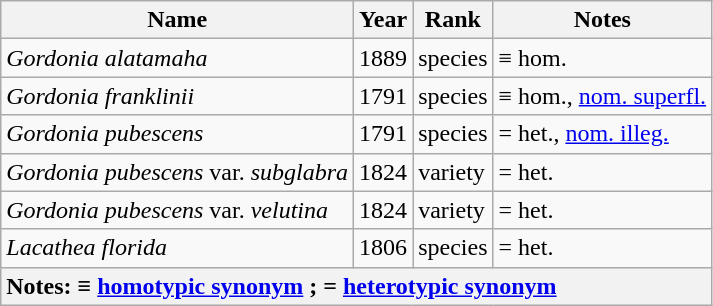<table class="wikitable sortable mw-collapsible" id="Synonyms">
<tr>
<th>Name</th>
<th>Year</th>
<th>Rank</th>
<th>Notes</th>
</tr>
<tr>
<td><em>Gordonia alatamaha</em> </td>
<td>1889</td>
<td data-sort-value=A>species</td>
<td data-sort-value=A>≡ hom.</td>
</tr>
<tr>
<td><em>Gordonia franklinii</em> </td>
<td>1791</td>
<td data-sort-value=A>species</td>
<td data-sort-value=A>≡ hom., <a href='#'>nom. superfl.</a></td>
</tr>
<tr>
<td><em>Gordonia pubescens</em> </td>
<td>1791</td>
<td data-sort-value=A>species</td>
<td data-sort-value=B>= het., <a href='#'>nom. illeg.</a></td>
</tr>
<tr>
<td><em>Gordonia pubescens</em> var. <em>subglabra</em> </td>
<td>1824</td>
<td data-sort-value=D>variety</td>
<td data-sort-value=B>= het.</td>
</tr>
<tr>
<td><em>Gordonia pubescens</em> var. <em>velutina</em> </td>
<td>1824</td>
<td data-sort-value=D>variety</td>
<td data-sort-value=B>= het.</td>
</tr>
<tr>
<td><em>Lacathea florida</em> </td>
<td>1806</td>
<td data-sort-value=A>species</td>
<td data-sort-value=B>= het.</td>
</tr>
<tr>
<th colspan=4 style="text-align: left;">Notes: ≡ <a href='#'>homotypic synonym</a> ; = <a href='#'>heterotypic synonym</a></th>
</tr>
</table>
